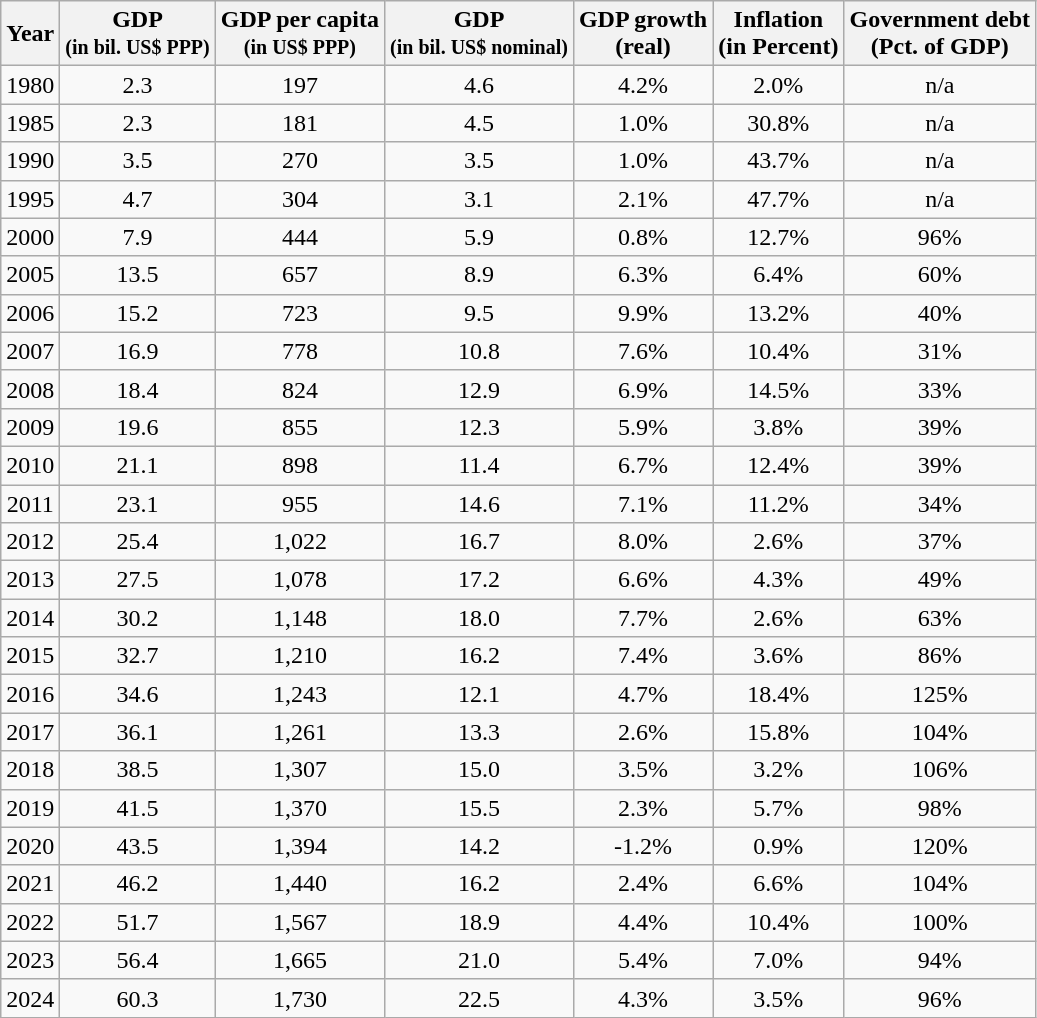<table class="wikitable sortable sticky-header" style="text-align:center; vertical-align:middle;">
<tr>
<th style="font-weight:bold;">Year</th>
<th>GDP<br> <small>(in bil. US$ PPP)</small></th>
<th>GDP per capita<br> <small>(in US$ PPP)</small></th>
<th>GDP<br> <small>(in bil. US$ nominal)</small></th>
<th>GDP growth<br>(real)</th>
<th>Inflation<br>(in Percent)</th>
<th>Government debt<br>(Pct. of GDP)</th>
</tr>
<tr>
<td>1980</td>
<td>2.3</td>
<td>197</td>
<td>4.6</td>
<td>4.2%</td>
<td>2.0%</td>
<td>n/a</td>
</tr>
<tr>
<td>1985</td>
<td>2.3</td>
<td>181</td>
<td>4.5</td>
<td>1.0%</td>
<td>30.8%</td>
<td>n/a</td>
</tr>
<tr>
<td>1990</td>
<td>3.5</td>
<td>270</td>
<td>3.5</td>
<td>1.0%</td>
<td>43.7%</td>
<td>n/a</td>
</tr>
<tr>
<td>1995</td>
<td>4.7</td>
<td>304</td>
<td>3.1</td>
<td>2.1%</td>
<td>47.7%</td>
<td>n/a</td>
</tr>
<tr>
<td>2000</td>
<td>7.9</td>
<td>444</td>
<td>5.9</td>
<td>0.8%</td>
<td>12.7%</td>
<td>96%</td>
</tr>
<tr>
<td>2005</td>
<td>13.5</td>
<td>657</td>
<td>8.9</td>
<td>6.3%</td>
<td>6.4%</td>
<td>60%</td>
</tr>
<tr>
<td>2006</td>
<td>15.2</td>
<td>723</td>
<td>9.5</td>
<td>9.9%</td>
<td>13.2%</td>
<td>40%</td>
</tr>
<tr>
<td>2007</td>
<td>16.9</td>
<td>778</td>
<td>10.8</td>
<td>7.6%</td>
<td>10.4%</td>
<td>31%</td>
</tr>
<tr>
<td>2008</td>
<td>18.4</td>
<td>824</td>
<td>12.9</td>
<td>6.9%</td>
<td>14.5%</td>
<td>33%</td>
</tr>
<tr>
<td>2009</td>
<td>19.6</td>
<td>855</td>
<td>12.3</td>
<td>5.9%</td>
<td>3.8%</td>
<td>39%</td>
</tr>
<tr>
<td>2010</td>
<td>21.1</td>
<td>898</td>
<td>11.4</td>
<td>6.7%</td>
<td>12.4%</td>
<td>39%</td>
</tr>
<tr>
<td>2011</td>
<td>23.1</td>
<td>955</td>
<td>14.6</td>
<td>7.1%</td>
<td>11.2%</td>
<td>34%</td>
</tr>
<tr>
<td>2012</td>
<td>25.4</td>
<td>1,022</td>
<td>16.7</td>
<td>8.0%</td>
<td>2.6%</td>
<td>37%</td>
</tr>
<tr>
<td>2013</td>
<td>27.5</td>
<td>1,078</td>
<td>17.2</td>
<td>6.6%</td>
<td>4.3%</td>
<td>49%</td>
</tr>
<tr>
<td>2014</td>
<td>30.2</td>
<td>1,148</td>
<td>18.0</td>
<td>7.7%</td>
<td>2.6%</td>
<td>63%</td>
</tr>
<tr>
<td>2015</td>
<td>32.7</td>
<td>1,210</td>
<td>16.2</td>
<td>7.4%</td>
<td>3.6%</td>
<td>86%</td>
</tr>
<tr>
<td>2016</td>
<td>34.6</td>
<td>1,243</td>
<td>12.1</td>
<td>4.7%</td>
<td>18.4%</td>
<td>125%</td>
</tr>
<tr>
<td>2017</td>
<td>36.1</td>
<td>1,261</td>
<td>13.3</td>
<td>2.6%</td>
<td>15.8%</td>
<td>104%</td>
</tr>
<tr>
<td>2018</td>
<td>38.5</td>
<td>1,307</td>
<td>15.0</td>
<td>3.5%</td>
<td>3.2%</td>
<td>106%</td>
</tr>
<tr>
<td>2019</td>
<td>41.5</td>
<td>1,370</td>
<td>15.5</td>
<td>2.3%</td>
<td>5.7%</td>
<td>98%</td>
</tr>
<tr>
<td>2020</td>
<td>43.5</td>
<td>1,394</td>
<td>14.2</td>
<td>-1.2%</td>
<td>0.9%</td>
<td>120%</td>
</tr>
<tr>
<td>2021</td>
<td>46.2</td>
<td>1,440</td>
<td>16.2</td>
<td>2.4%</td>
<td>6.6%</td>
<td>104%</td>
</tr>
<tr>
<td>2022</td>
<td>51.7</td>
<td>1,567</td>
<td>18.9</td>
<td>4.4%</td>
<td>10.4%</td>
<td>100%</td>
</tr>
<tr>
<td>2023</td>
<td>56.4</td>
<td>1,665</td>
<td>21.0</td>
<td>5.4%</td>
<td>7.0%</td>
<td>94%</td>
</tr>
<tr>
<td>2024</td>
<td>60.3</td>
<td>1,730</td>
<td>22.5</td>
<td>4.3%</td>
<td>3.5%</td>
<td>96%</td>
</tr>
</table>
